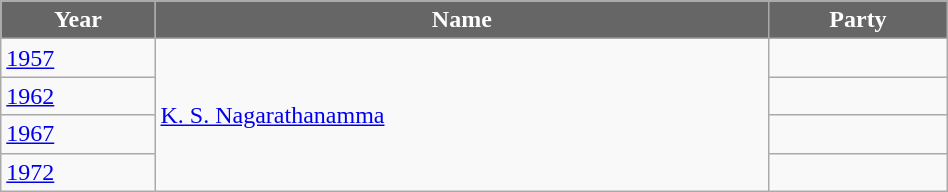<table class="sortable wikitable" width="50%">
<tr>
<th style="background-color:#666666; color:white">Year</th>
<th style="background-color:#666666; color:white">Name</th>
<th style="background-color:#666666; color:white" colspan="2">Party</th>
</tr>
<tr>
<td><a href='#'>1957</a></td>
<td rowspan=4><a href='#'>K. S. Nagarathanamma</a></td>
<td></td>
</tr>
<tr>
<td><a href='#'>1962</a></td>
</tr>
<tr>
<td><a href='#'>1967</a></td>
<td></td>
</tr>
<tr>
<td><a href='#'>1972</a></td>
</tr>
</table>
